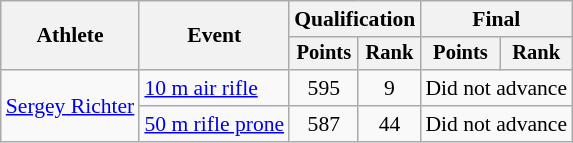<table class="wikitable" style="font-size:90%">
<tr>
<th rowspan=2>Athlete</th>
<th rowspan=2>Event</th>
<th colspan=2>Qualification</th>
<th colspan=2>Final</th>
</tr>
<tr style="font-size:95%">
<th>Points</th>
<th>Rank</th>
<th>Points</th>
<th>Rank</th>
</tr>
<tr align=center>
<td rowspan=2 align=left><a href='#'>Sergey Richter</a></td>
<td align=left><a href='#'>10 m air rifle</a></td>
<td>595</td>
<td>9</td>
<td colspan=2>Did not advance</td>
</tr>
<tr align=center>
<td align=left><a href='#'>50 m rifle prone</a></td>
<td>587</td>
<td>44</td>
<td colspan=2>Did not advance</td>
</tr>
</table>
